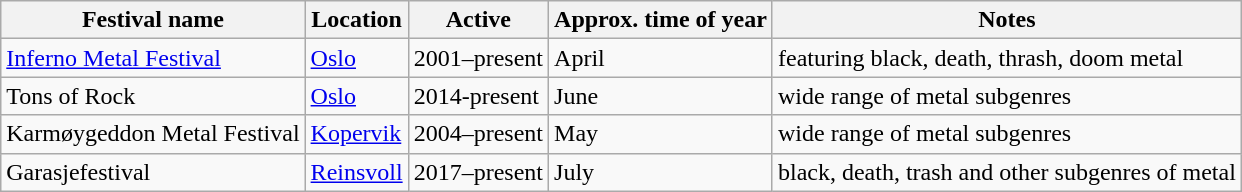<table class="wikitable sortable">
<tr>
<th>Festival name</th>
<th class="unsortable">Location</th>
<th>Active</th>
<th class="wikitable sortable">Approx. time of year</th>
<th class="unsortable">Notes</th>
</tr>
<tr>
<td><a href='#'>Inferno Metal Festival</a></td>
<td><a href='#'>Oslo</a></td>
<td>2001–present</td>
<td>April</td>
<td>featuring black, death, thrash, doom metal</td>
</tr>
<tr>
<td>Tons of Rock</td>
<td><a href='#'>Oslo</a></td>
<td>2014-present</td>
<td>June</td>
<td>wide range of metal subgenres</td>
</tr>
<tr>
<td>Karmøygeddon Metal Festival</td>
<td><a href='#'>Kopervik</a></td>
<td>2004–present</td>
<td>May</td>
<td>wide range of metal subgenres</td>
</tr>
<tr>
<td>Garasjefestival</td>
<td><a href='#'>Reinsvoll</a></td>
<td>2017–present</td>
<td>July</td>
<td>black, death, trash and other subgenres of metal</td>
</tr>
</table>
